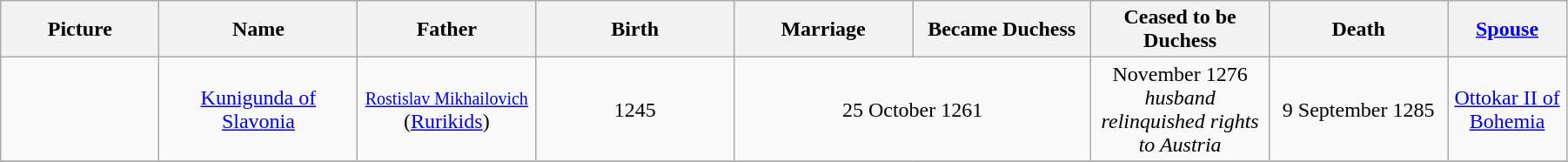<table width=95% class="wikitable">
<tr>
<th width = "8%">Picture</th>
<th width = "10%">Name</th>
<th width = "9%">Father</th>
<th width = "10%">Birth</th>
<th width = "9%">Marriage</th>
<th width = "9%">Became Duchess</th>
<th width = "9%">Ceased to be Duchess</th>
<th width = "9%">Death</th>
<th width = "6%"><a href='#'>Spouse</a></th>
</tr>
<tr>
<td align="center"></td>
<td align="center"><a href='#'>Kunigunda of Slavonia</a></td>
<td align="center"><small><a href='#'>Rostislav Mikhailovich</a></small><br>(<a href='#'>Rurikids</a>)</td>
<td align="center">1245</td>
<td align="center" colspan="2">25 October 1261</td>
<td align="center">November 1276<br><em>husband relinquished rights to Austria</em></td>
<td align="center">9 September 1285</td>
<td align="center"><a href='#'>Ottokar II of Bohemia</a></td>
</tr>
<tr>
</tr>
</table>
